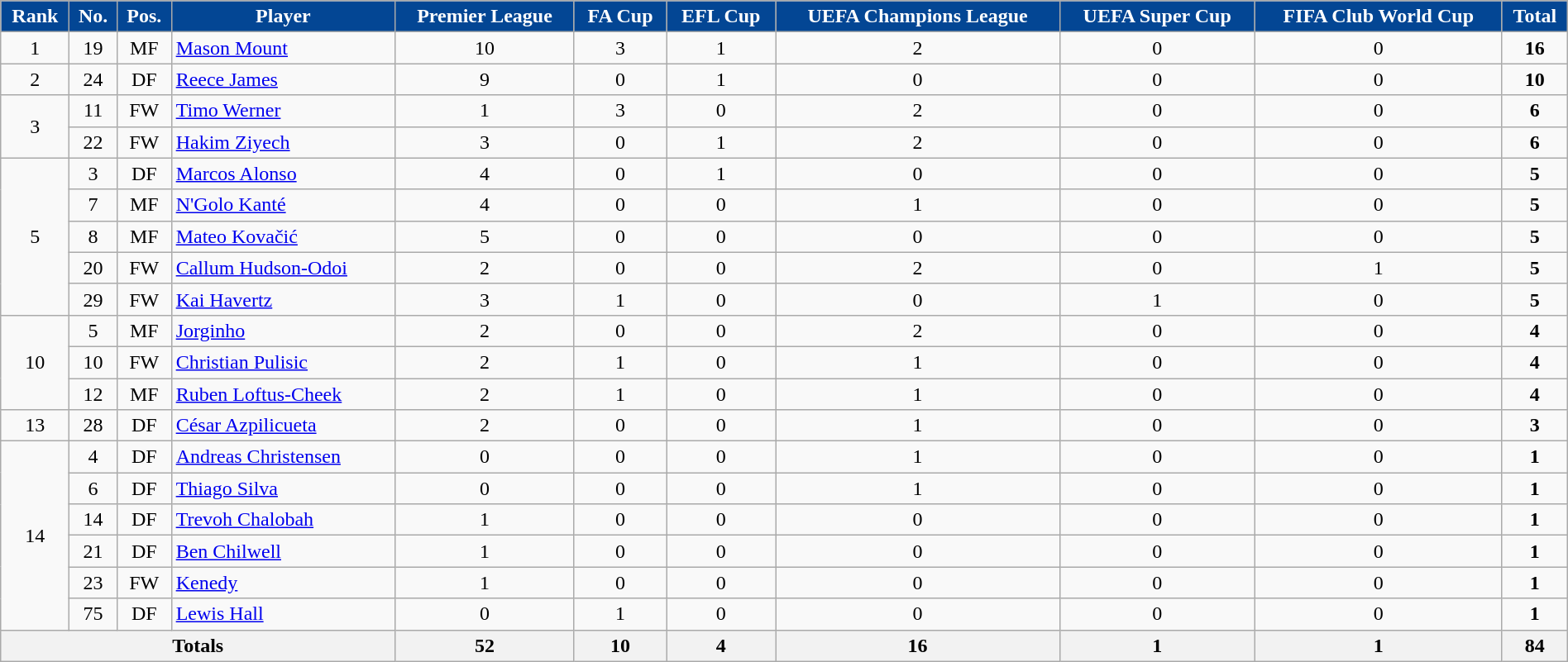<table class="wikitable sortable" style="text-align:center;width:100%;">
<tr>
<th style=background-color:#034694;color:#FFFFFF>Rank</th>
<th style=background-color:#034694;color:#FFFFFF>No.</th>
<th style=background-color:#034694;color:#FFFFFF>Pos.</th>
<th style=background-color:#034694;color:#FFFFFF>Player</th>
<th style=background-color:#034694;color:#FFFFFF>Premier League</th>
<th style=background-color:#034694;color:#FFFFFF>FA Cup</th>
<th style=background-color:#034694;color:#FFFFFF>EFL Cup</th>
<th style=background-color:#034694;color:#FFFFFF>UEFA Champions League</th>
<th style=background-color:#034694;color:#FFFFFF>UEFA Super Cup</th>
<th style=background-color:#034694;color:#FFFFFF>FIFA Club World Cup</th>
<th style=background-color:#034694;color:#FFFFFF>Total</th>
</tr>
<tr>
<td rowspan="1">1</td>
<td>19</td>
<td>MF</td>
<td align=left> <a href='#'>Mason Mount</a></td>
<td>10</td>
<td>3</td>
<td>1</td>
<td>2</td>
<td>0</td>
<td>0</td>
<td><strong>16</strong></td>
</tr>
<tr>
<td rowspan="1">2</td>
<td>24</td>
<td>DF</td>
<td align=left> <a href='#'>Reece James</a></td>
<td>9</td>
<td>0</td>
<td>1</td>
<td>0</td>
<td>0</td>
<td>0</td>
<td><strong>10</strong></td>
</tr>
<tr>
<td rowspan="2">3</td>
<td>11</td>
<td>FW</td>
<td align=left> <a href='#'>Timo Werner</a></td>
<td>1</td>
<td>3</td>
<td>0</td>
<td>2</td>
<td>0</td>
<td>0</td>
<td><strong>6</strong></td>
</tr>
<tr>
<td>22</td>
<td>FW</td>
<td align=left> <a href='#'>Hakim Ziyech</a></td>
<td>3</td>
<td>0</td>
<td>1</td>
<td>2</td>
<td>0</td>
<td>0</td>
<td><strong>6</strong></td>
</tr>
<tr>
<td rowspan="5">5</td>
<td>3</td>
<td>DF</td>
<td align=left> <a href='#'>Marcos Alonso</a></td>
<td>4</td>
<td>0</td>
<td>1</td>
<td>0</td>
<td>0</td>
<td>0</td>
<td><strong>5</strong></td>
</tr>
<tr>
<td>7</td>
<td>MF</td>
<td align=left> <a href='#'>N'Golo Kanté</a></td>
<td>4</td>
<td>0</td>
<td>0</td>
<td>1</td>
<td>0</td>
<td>0</td>
<td><strong>5</strong></td>
</tr>
<tr>
<td>8</td>
<td>MF</td>
<td align=left> <a href='#'>Mateo Kovačić</a></td>
<td>5</td>
<td>0</td>
<td>0</td>
<td>0</td>
<td>0</td>
<td>0</td>
<td><strong>5</strong></td>
</tr>
<tr>
<td>20</td>
<td>FW</td>
<td align=left> <a href='#'>Callum Hudson-Odoi</a></td>
<td>2</td>
<td>0</td>
<td>0</td>
<td>2</td>
<td>0</td>
<td>1</td>
<td><strong>5</strong></td>
</tr>
<tr>
<td>29</td>
<td>FW</td>
<td align=left> <a href='#'>Kai Havertz</a></td>
<td>3</td>
<td>1</td>
<td>0</td>
<td>0</td>
<td>1</td>
<td>0</td>
<td><strong>5</strong></td>
</tr>
<tr>
<td rowspan="3">10</td>
<td>5</td>
<td>MF</td>
<td align=left> <a href='#'>Jorginho</a></td>
<td>2</td>
<td>0</td>
<td>0</td>
<td>2</td>
<td>0</td>
<td>0</td>
<td><strong>4</strong></td>
</tr>
<tr>
<td>10</td>
<td>FW</td>
<td align=left> <a href='#'>Christian Pulisic</a></td>
<td>2</td>
<td>1</td>
<td>0</td>
<td>1</td>
<td>0</td>
<td>0</td>
<td><strong>4</strong></td>
</tr>
<tr>
<td>12</td>
<td>MF</td>
<td align=left> <a href='#'>Ruben Loftus-Cheek</a></td>
<td>2</td>
<td>1</td>
<td>0</td>
<td>1</td>
<td>0</td>
<td>0</td>
<td><strong>4</strong></td>
</tr>
<tr>
<td rowspan="1">13</td>
<td>28</td>
<td>DF</td>
<td align=left> <a href='#'>César Azpilicueta</a></td>
<td>2</td>
<td>0</td>
<td>0</td>
<td>1</td>
<td>0</td>
<td>0</td>
<td><strong>3</strong></td>
</tr>
<tr>
<td rowspan="6">14</td>
<td>4</td>
<td>DF</td>
<td align=left> <a href='#'>Andreas Christensen</a></td>
<td>0</td>
<td>0</td>
<td>0</td>
<td>1</td>
<td>0</td>
<td>0</td>
<td><strong>1</strong></td>
</tr>
<tr>
<td>6</td>
<td>DF</td>
<td align=left> <a href='#'>Thiago Silva</a></td>
<td>0</td>
<td>0</td>
<td>0</td>
<td>1</td>
<td>0</td>
<td>0</td>
<td><strong>1</strong></td>
</tr>
<tr>
<td>14</td>
<td>DF</td>
<td align=left> <a href='#'>Trevoh Chalobah</a></td>
<td>1</td>
<td>0</td>
<td>0</td>
<td>0</td>
<td>0</td>
<td>0</td>
<td><strong>1</strong></td>
</tr>
<tr>
<td>21</td>
<td>DF</td>
<td align=left> <a href='#'>Ben Chilwell</a></td>
<td>1</td>
<td>0</td>
<td>0</td>
<td>0</td>
<td>0</td>
<td>0</td>
<td><strong>1</strong></td>
</tr>
<tr>
<td>23</td>
<td>FW</td>
<td align=left> <a href='#'>Kenedy</a></td>
<td>1</td>
<td>0</td>
<td>0</td>
<td>0</td>
<td>0</td>
<td>0</td>
<td><strong>1</strong></td>
</tr>
<tr>
<td>75</td>
<td>DF</td>
<td align=left> <a href='#'>Lewis Hall</a></td>
<td>0</td>
<td>1</td>
<td>0</td>
<td>0</td>
<td>0</td>
<td>0</td>
<td><strong>1</strong></td>
</tr>
<tr>
<th colspan="4"><strong>Totals</strong></th>
<th><strong>52</strong></th>
<th><strong>10</strong></th>
<th><strong>4</strong></th>
<th><strong>16</strong></th>
<th><strong>1</strong></th>
<th><strong>1</strong></th>
<th><strong>84</strong></th>
</tr>
</table>
